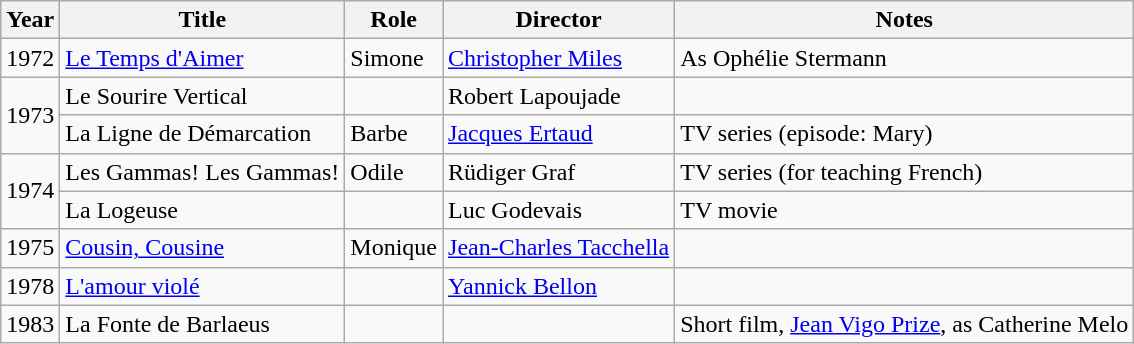<table class="wikitable">
<tr>
<th>Year</th>
<th>Title</th>
<th>Role</th>
<th>Director</th>
<th>Notes</th>
</tr>
<tr>
<td>1972</td>
<td><a href='#'>Le Temps d'Aimer</a></td>
<td>Simone</td>
<td><a href='#'>Christopher Miles</a></td>
<td>As Ophélie Stermann</td>
</tr>
<tr>
<td rowspan=2>1973</td>
<td>Le Sourire Vertical</td>
<td></td>
<td>Robert Lapoujade</td>
<td></td>
</tr>
<tr>
<td>La Ligne de Démarcation</td>
<td>Barbe</td>
<td><a href='#'>Jacques Ertaud</a></td>
<td>TV series (episode: Mary)</td>
</tr>
<tr>
<td rowspan=2>1974</td>
<td>Les Gammas! Les Gammas!</td>
<td>Odile</td>
<td>Rüdiger Graf</td>
<td>TV series (for teaching French)</td>
</tr>
<tr>
<td>La Logeuse</td>
<td></td>
<td>Luc Godevais</td>
<td>TV movie</td>
</tr>
<tr>
<td>1975</td>
<td><a href='#'>Cousin, Cousine</a></td>
<td>Monique</td>
<td><a href='#'>Jean-Charles Tacchella</a></td>
<td></td>
</tr>
<tr>
<td>1978</td>
<td><a href='#'>L'amour violé</a></td>
<td></td>
<td><a href='#'>Yannick Bellon</a></td>
<td></td>
</tr>
<tr>
<td>1983</td>
<td>La Fonte de Barlaeus</td>
<td></td>
<td></td>
<td>Short film, <a href='#'>Jean Vigo Prize</a>, as Catherine Melo</td>
</tr>
</table>
